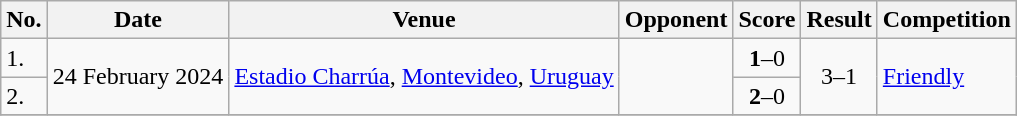<table class="wikitable">
<tr>
<th>No.</th>
<th>Date</th>
<th>Venue</th>
<th>Opponent</th>
<th>Score</th>
<th>Result</th>
<th>Competition</th>
</tr>
<tr>
<td>1.</td>
<td rowspan=2>24 February 2024</td>
<td rowspan=2><a href='#'>Estadio Charrúa</a>, <a href='#'>Montevideo</a>, <a href='#'>Uruguay</a></td>
<td rowspan=2></td>
<td align=center><strong>1</strong>–0</td>
<td rowspan=2 align=center>3–1</td>
<td rowspan=2><a href='#'>Friendly</a></td>
</tr>
<tr>
<td>2.</td>
<td align=center><strong>2</strong>–0</td>
</tr>
<tr>
</tr>
</table>
